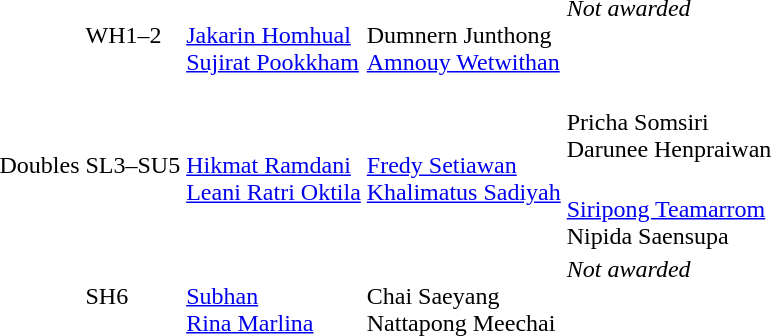<table>
<tr>
<td rowspan="4">Doubles</td>
<td>WH1–2</td>
<td><br><a href='#'>Jakarin Homhual</a><br><a href='#'>Sujirat Pookkham</a></td>
<td><br>Dumnern Junthong<br><a href='#'>Amnouy Wetwithan</a></td>
<td nowrap valign="top"><em>Not awarded</em></td>
</tr>
<tr>
<td rowspan="2">SL3–SU5</td>
<td rowspan="2"><br><a href='#'>Hikmat Ramdani</a><br><a href='#'>Leani Ratri Oktila</a></td>
<td rowspan="2"><br><a href='#'>Fredy Setiawan</a><br><a href='#'>Khalimatus Sadiyah</a></td>
<td><br>Pricha Somsiri<br>Darunee Henpraiwan</td>
</tr>
<tr>
<td><br><a href='#'>Siripong Teamarrom</a><br>Nipida Saensupa</td>
</tr>
<tr>
<td>SH6</td>
<td><br><a href='#'>Subhan</a><br><a href='#'>Rina Marlina</a></td>
<td><br>Chai Saeyang<br>Nattapong Meechai</td>
<td nowrap valign="top"><em>Not awarded</em></td>
</tr>
</table>
